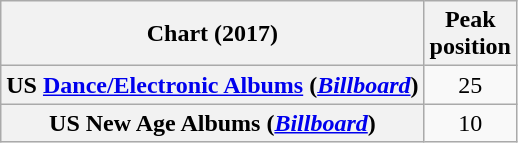<table class="wikitable plainrowheaders sortable">
<tr>
<th scope="col">Chart (2017)</th>
<th scope="col">Peak<br>position</th>
</tr>
<tr>
<th scope="row">US <a href='#'>Dance/Electronic Albums</a> (<em><a href='#'>Billboard</a></em>)</th>
<td align=center>25</td>
</tr>
<tr>
<th scope="row">US New Age Albums (<em><a href='#'>Billboard</a></em>)</th>
<td align=center>10</td>
</tr>
</table>
